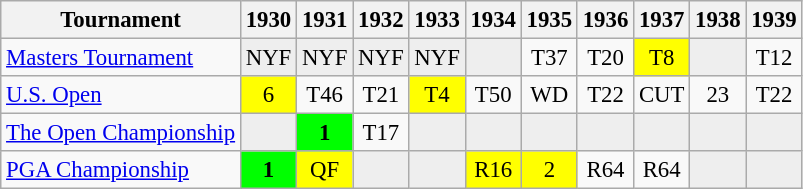<table class="wikitable" style="font-size:95%;text-align:center;">
<tr>
<th>Tournament</th>
<th>1930</th>
<th>1931</th>
<th>1932</th>
<th>1933</th>
<th>1934</th>
<th>1935</th>
<th>1936</th>
<th>1937</th>
<th>1938</th>
<th>1939</th>
</tr>
<tr>
<td align=left><a href='#'>Masters Tournament</a></td>
<td style="background:#eeeeee;">NYF</td>
<td style="background:#eeeeee;">NYF</td>
<td style="background:#eeeeee;">NYF</td>
<td style="background:#eeeeee;">NYF</td>
<td style="background:#eeeeee;"></td>
<td>T37</td>
<td>T20</td>
<td style="background:yellow;">T8</td>
<td style="background:#eeeeee;"></td>
<td>T12</td>
</tr>
<tr>
<td align=left><a href='#'>U.S. Open</a></td>
<td style="background:yellow;">6</td>
<td>T46</td>
<td>T21</td>
<td style="background:yellow;">T4</td>
<td>T50</td>
<td>WD</td>
<td>T22</td>
<td>CUT</td>
<td>23</td>
<td>T22</td>
</tr>
<tr>
<td align=left><a href='#'>The Open Championship</a></td>
<td style="background:#eeeeee;"></td>
<td style="background:lime;"><strong>1</strong></td>
<td>T17</td>
<td style="background:#eeeeee;"></td>
<td style="background:#eeeeee;"></td>
<td style="background:#eeeeee;"></td>
<td style="background:#eeeeee;"></td>
<td style="background:#eeeeee;"></td>
<td style="background:#eeeeee;"></td>
<td style="background:#eeeeee;"></td>
</tr>
<tr>
<td align=left><a href='#'>PGA Championship</a></td>
<td style="background:lime;"><strong>1</strong></td>
<td style="background:yellow;">QF</td>
<td style="background:#eeeeee;"></td>
<td style="background:#eeeeee;"></td>
<td style="background:yellow;">R16</td>
<td style="background:yellow;">2</td>
<td>R64</td>
<td>R64</td>
<td style="background:#eeeeee;"></td>
<td style="background:#eeeeee;"></td>
</tr>
</table>
